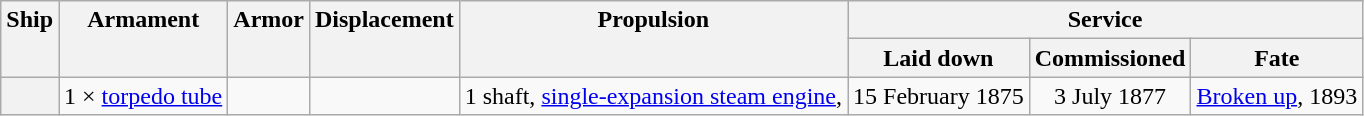<table class="wikitable plainrowheaders" style="text-align: center;">
<tr valign="top">
<th scope="col" rowspan="2">Ship</th>
<th scope="col" rowspan="2">Armament</th>
<th scope="col" rowspan="2">Armor</th>
<th scope="col" rowspan="2">Displacement</th>
<th scope="col" rowspan="2">Propulsion</th>
<th scope="col" colspan="3">Service</th>
</tr>
<tr valign="top">
<th scope="col">Laid down</th>
<th scope="col">Commissioned</th>
<th scope="col">Fate</th>
</tr>
<tr valign="center">
<th scope="row"></th>
<td>1 ×  <a href='#'>torpedo tube</a></td>
<td></td>
<td></td>
<td>1 shaft, <a href='#'>single-expansion steam engine</a>, </td>
<td>15 February 1875</td>
<td>3 July 1877</td>
<td><a href='#'>Broken up</a>, 1893</td>
</tr>
</table>
